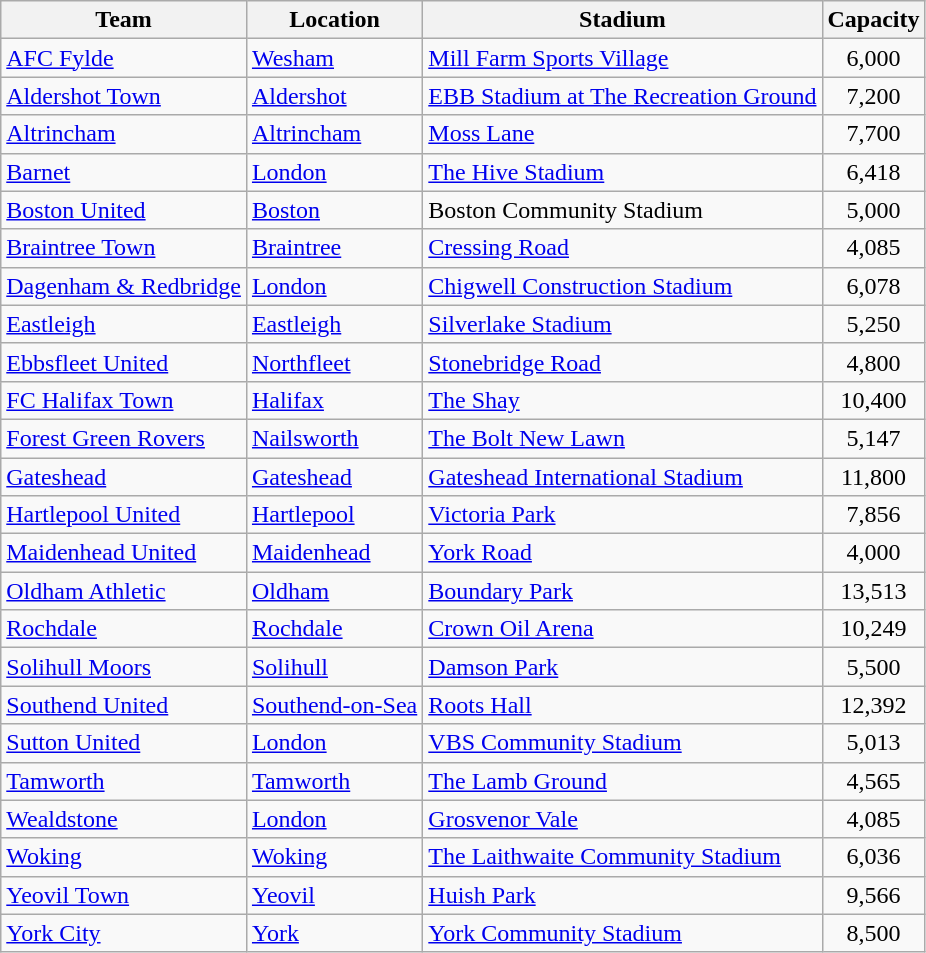<table class="wikitable sortable">
<tr>
<th>Team</th>
<th>Location</th>
<th>Stadium</th>
<th>Capacity</th>
</tr>
<tr>
<td><a href='#'>AFC Fylde</a></td>
<td><a href='#'>Wesham</a></td>
<td><a href='#'>Mill Farm Sports Village</a></td>
<td align="center">6,000</td>
</tr>
<tr>
<td><a href='#'>Aldershot Town</a></td>
<td><a href='#'>Aldershot</a></td>
<td><a href='#'>EBB Stadium at The Recreation Ground</a></td>
<td align="center">7,200</td>
</tr>
<tr>
<td><a href='#'>Altrincham</a></td>
<td><a href='#'>Altrincham</a></td>
<td><a href='#'>Moss Lane</a></td>
<td align="center">7,700</td>
</tr>
<tr>
<td><a href='#'>Barnet</a></td>
<td><a href='#'>London</a> </td>
<td><a href='#'>The Hive Stadium</a></td>
<td align="center">6,418</td>
</tr>
<tr>
<td><a href='#'>Boston United</a></td>
<td><a href='#'>Boston</a></td>
<td>Boston Community Stadium</td>
<td align="center">5,000</td>
</tr>
<tr>
<td><a href='#'>Braintree Town</a></td>
<td><a href='#'>Braintree</a></td>
<td><a href='#'>Cressing Road</a></td>
<td align="center">4,085</td>
</tr>
<tr>
<td><a href='#'>Dagenham & Redbridge</a></td>
<td><a href='#'>London</a> </td>
<td><a href='#'>Chigwell Construction Stadium</a></td>
<td align="center">6,078</td>
</tr>
<tr>
<td><a href='#'>Eastleigh</a></td>
<td><a href='#'>Eastleigh</a></td>
<td><a href='#'>Silverlake Stadium</a></td>
<td align="center">5,250</td>
</tr>
<tr>
<td><a href='#'>Ebbsfleet United</a></td>
<td><a href='#'>Northfleet</a></td>
<td><a href='#'>Stonebridge Road</a></td>
<td align="center">4,800</td>
</tr>
<tr>
<td><a href='#'>FC Halifax Town</a></td>
<td><a href='#'>Halifax</a></td>
<td><a href='#'>The Shay</a></td>
<td align="center">10,400</td>
</tr>
<tr>
<td><a href='#'>Forest Green Rovers</a></td>
<td><a href='#'>Nailsworth</a></td>
<td><a href='#'>The Bolt New Lawn</a></td>
<td align="center">5,147</td>
</tr>
<tr>
<td><a href='#'>Gateshead</a></td>
<td><a href='#'>Gateshead</a></td>
<td><a href='#'>Gateshead International Stadium</a></td>
<td align="center">11,800</td>
</tr>
<tr>
<td><a href='#'>Hartlepool United</a></td>
<td><a href='#'>Hartlepool</a></td>
<td><a href='#'>Victoria Park</a></td>
<td align="center">7,856</td>
</tr>
<tr>
<td><a href='#'>Maidenhead United</a></td>
<td><a href='#'>Maidenhead</a></td>
<td><a href='#'>York Road</a></td>
<td align="center">4,000</td>
</tr>
<tr>
<td><a href='#'>Oldham Athletic</a></td>
<td><a href='#'>Oldham</a></td>
<td><a href='#'>Boundary Park</a></td>
<td align="center">13,513</td>
</tr>
<tr>
<td><a href='#'>Rochdale</a></td>
<td><a href='#'>Rochdale</a></td>
<td><a href='#'>Crown Oil Arena</a></td>
<td align="center">10,249</td>
</tr>
<tr>
<td><a href='#'>Solihull Moors</a></td>
<td><a href='#'>Solihull</a></td>
<td><a href='#'>Damson Park</a></td>
<td align="center">5,500</td>
</tr>
<tr>
<td><a href='#'>Southend United</a></td>
<td><a href='#'>Southend-on-Sea</a></td>
<td><a href='#'>Roots Hall</a></td>
<td align="center">12,392</td>
</tr>
<tr>
<td><a href='#'>Sutton United</a></td>
<td><a href='#'>London</a> </td>
<td><a href='#'>VBS Community Stadium</a></td>
<td align="center">5,013</td>
</tr>
<tr>
<td><a href='#'>Tamworth</a></td>
<td><a href='#'>Tamworth</a></td>
<td><a href='#'>The Lamb Ground</a></td>
<td align="center">4,565</td>
</tr>
<tr>
<td><a href='#'>Wealdstone</a></td>
<td><a href='#'>London</a> </td>
<td><a href='#'>Grosvenor Vale</a></td>
<td align="center">4,085</td>
</tr>
<tr>
<td><a href='#'>Woking</a></td>
<td><a href='#'>Woking</a></td>
<td><a href='#'>The Laithwaite Community Stadium</a></td>
<td align="center">6,036</td>
</tr>
<tr>
<td><a href='#'>Yeovil Town</a></td>
<td><a href='#'>Yeovil</a></td>
<td><a href='#'>Huish Park</a></td>
<td align="center">9,566</td>
</tr>
<tr>
<td><a href='#'>York City</a></td>
<td><a href='#'>York</a></td>
<td><a href='#'>York Community Stadium</a></td>
<td align="center">8,500</td>
</tr>
</table>
